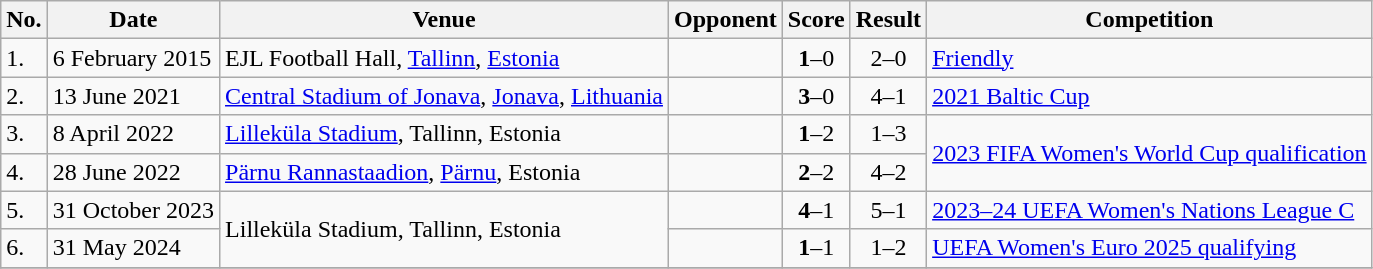<table class="wikitable">
<tr>
<th>No.</th>
<th>Date</th>
<th>Venue</th>
<th>Opponent</th>
<th>Score</th>
<th>Result</th>
<th>Competition</th>
</tr>
<tr>
<td>1.</td>
<td>6 February 2015</td>
<td>EJL Football Hall, <a href='#'>Tallinn</a>, <a href='#'>Estonia</a></td>
<td></td>
<td align=center><strong>1</strong>–0</td>
<td align=center>2–0</td>
<td><a href='#'>Friendly</a></td>
</tr>
<tr>
<td>2.</td>
<td>13 June 2021</td>
<td><a href='#'>Central Stadium of Jonava</a>, <a href='#'>Jonava</a>, <a href='#'>Lithuania</a></td>
<td></td>
<td align=center><strong>3</strong>–0</td>
<td align=center>4–1</td>
<td><a href='#'>2021 Baltic Cup</a></td>
</tr>
<tr>
<td>3.</td>
<td>8 April 2022</td>
<td><a href='#'>Lilleküla Stadium</a>, Tallinn, Estonia</td>
<td></td>
<td align=center><strong>1</strong>–2</td>
<td align=center>1–3</td>
<td rowspan=2><a href='#'>2023 FIFA Women's World Cup qualification</a></td>
</tr>
<tr>
<td>4.</td>
<td>28 June 2022</td>
<td><a href='#'>Pärnu Rannastaadion</a>, <a href='#'>Pärnu</a>, Estonia</td>
<td></td>
<td align=center><strong>2</strong>–2</td>
<td align=center>4–2</td>
</tr>
<tr>
<td>5.</td>
<td>31 October 2023</td>
<td rowspan=2>Lilleküla Stadium, Tallinn, Estonia</td>
<td></td>
<td align=center><strong>4</strong>–1</td>
<td align=center>5–1</td>
<td><a href='#'>2023–24 UEFA Women's Nations League C</a></td>
</tr>
<tr>
<td>6.</td>
<td>31 May 2024</td>
<td></td>
<td align=center><strong>1</strong>–1</td>
<td align=center>1–2</td>
<td><a href='#'>UEFA Women's Euro 2025 qualifying</a></td>
</tr>
<tr>
</tr>
</table>
